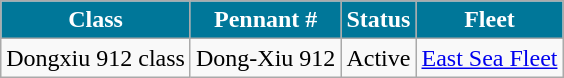<table class="wikitable">
<tr>
<th style="background:#079;color:#fff;">Class</th>
<th style="background:#079;color:#fff;">Pennant #</th>
<th style="background:#079;color:#fff;">Status</th>
<th style="background:#079;color:#fff;">Fleet</th>
</tr>
<tr>
<td>Dongxiu 912 class</td>
<td>Dong-Xiu 912</td>
<td>Active</td>
<td><a href='#'>East Sea Fleet</a></td>
</tr>
</table>
